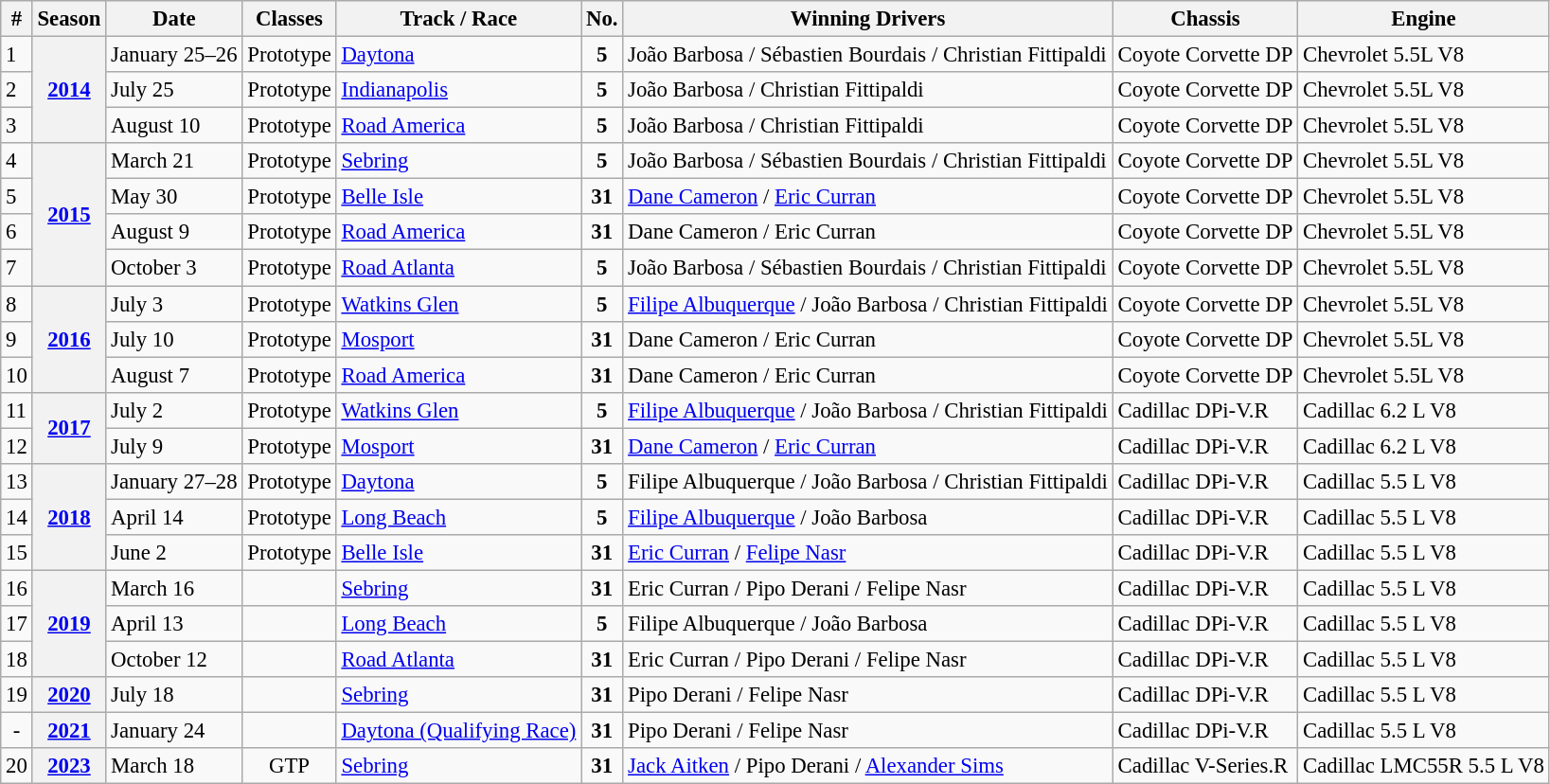<table class="wikitable" style="font-size:95%;">
<tr>
<th>#</th>
<th>Season</th>
<th>Date</th>
<th>Classes</th>
<th>Track / Race</th>
<th>No.</th>
<th>Winning Drivers</th>
<th>Chassis</th>
<th>Engine</th>
</tr>
<tr>
<td>1</td>
<th rowspan=3 align=center><a href='#'>2014</a></th>
<td>January 25–26</td>
<td>Prototype</td>
<td><a href='#'>Daytona</a></td>
<td align=center><strong>5</strong></td>
<td align=left>João Barbosa / Sébastien Bourdais / Christian Fittipaldi</td>
<td>Coyote Corvette DP</td>
<td>Chevrolet 5.5L V8</td>
</tr>
<tr>
<td>2</td>
<td>July 25</td>
<td>Prototype</td>
<td><a href='#'>Indianapolis</a></td>
<td align=center><strong>5</strong></td>
<td align=left>João Barbosa / Christian Fittipaldi</td>
<td>Coyote Corvette DP</td>
<td>Chevrolet 5.5L V8</td>
</tr>
<tr>
<td>3</td>
<td>August 10</td>
<td>Prototype</td>
<td><a href='#'>Road America</a></td>
<td align=center><strong>5</strong></td>
<td align=left>João Barbosa / Christian Fittipaldi</td>
<td>Coyote Corvette DP</td>
<td>Chevrolet 5.5L V8</td>
</tr>
<tr>
<td>4</td>
<th rowspan=4 align=center><a href='#'>2015</a></th>
<td>March 21</td>
<td>Prototype</td>
<td><a href='#'>Sebring</a></td>
<td align=center><strong>5</strong></td>
<td align=left>João Barbosa / Sébastien Bourdais / Christian Fittipaldi</td>
<td>Coyote Corvette DP</td>
<td>Chevrolet 5.5L V8</td>
</tr>
<tr>
<td>5</td>
<td>May 30</td>
<td>Prototype</td>
<td><a href='#'>Belle Isle</a></td>
<td align=center><strong>31</strong></td>
<td align=left><a href='#'>Dane Cameron</a> / <a href='#'>Eric Curran</a></td>
<td>Coyote Corvette DP</td>
<td>Chevrolet 5.5L V8</td>
</tr>
<tr>
<td>6</td>
<td>August 9</td>
<td>Prototype</td>
<td><a href='#'>Road America</a></td>
<td align=center><strong>31</strong></td>
<td align=left>Dane Cameron / Eric Curran</td>
<td>Coyote Corvette DP</td>
<td>Chevrolet 5.5L V8</td>
</tr>
<tr>
<td>7</td>
<td>October 3</td>
<td>Prototype</td>
<td><a href='#'>	Road Atlanta</a></td>
<td align=center><strong>5</strong></td>
<td align=left>João Barbosa /  Sébastien Bourdais / Christian Fittipaldi</td>
<td>Coyote Corvette DP</td>
<td>Chevrolet 5.5L V8</td>
</tr>
<tr>
<td>8</td>
<th rowspan=3 align=center><a href='#'>2016</a></th>
<td>July 3</td>
<td>Prototype</td>
<td><a href='#'>Watkins Glen</a></td>
<td align=center><strong>5</strong></td>
<td align=left><a href='#'>Filipe Albuquerque</a> / João Barbosa / Christian Fittipaldi</td>
<td>Coyote Corvette DP</td>
<td>Chevrolet 5.5L V8</td>
</tr>
<tr>
<td>9</td>
<td>July 10</td>
<td>Prototype</td>
<td><a href='#'>Mosport</a></td>
<td align=center><strong>31</strong></td>
<td align=left>Dane Cameron / Eric Curran</td>
<td>Coyote Corvette DP</td>
<td>Chevrolet 5.5L V8</td>
</tr>
<tr>
<td>10</td>
<td>August 7</td>
<td>Prototype</td>
<td><a href='#'>Road America</a></td>
<td align=center><strong>31</strong></td>
<td align=left>Dane Cameron / Eric Curran</td>
<td>Coyote Corvette DP</td>
<td>Chevrolet 5.5L V8</td>
</tr>
<tr>
<td>11</td>
<th rowspan=2 align=center><a href='#'>2017</a></th>
<td>July 2</td>
<td>Prototype</td>
<td><a href='#'>Watkins Glen</a></td>
<td align=center><strong>5</strong></td>
<td align=left><a href='#'>Filipe Albuquerque</a> / João Barbosa / Christian Fittipaldi</td>
<td>Cadillac DPi-V.R</td>
<td>Cadillac 6.2 L V8</td>
</tr>
<tr>
<td>12</td>
<td>July 9</td>
<td>Prototype</td>
<td><a href='#'>Mosport</a></td>
<td align=center><strong>31</strong></td>
<td align=left><a href='#'>Dane Cameron</a> / <a href='#'>Eric Curran</a></td>
<td>Cadillac DPi-V.R</td>
<td>Cadillac 6.2 L V8</td>
</tr>
<tr>
<td>13</td>
<th rowspan=3 align=center><a href='#'>2018</a></th>
<td>January 27–28</td>
<td>Prototype</td>
<td><a href='#'>Daytona</a></td>
<td align=center><strong>5</strong></td>
<td align=left>Filipe Albuquerque / João Barbosa / Christian Fittipaldi</td>
<td>Cadillac DPi-V.R</td>
<td>Cadillac 5.5 L V8</td>
</tr>
<tr>
<td>14</td>
<td>April 14</td>
<td>Prototype</td>
<td><a href='#'>Long Beach</a></td>
<td align=center><strong>5</strong></td>
<td align=left><a href='#'>Filipe Albuquerque</a> / João Barbosa</td>
<td>Cadillac DPi-V.R</td>
<td>Cadillac 5.5 L V8</td>
</tr>
<tr>
<td>15</td>
<td>June 2</td>
<td>Prototype</td>
<td><a href='#'>Belle Isle</a></td>
<td align=center><strong>31</strong></td>
<td align=left><a href='#'>Eric Curran</a> / <a href='#'>Felipe Nasr</a></td>
<td>Cadillac DPi-V.R</td>
<td>Cadillac 5.5 L V8</td>
</tr>
<tr>
<td>16</td>
<th rowspan=3 align=center><a href='#'>2019</a></th>
<td>March 16</td>
<td align=center></td>
<td><a href='#'>Sebring</a></td>
<td align=center><strong>31</strong></td>
<td align=left>Eric Curran / Pipo Derani /  Felipe Nasr</td>
<td>Cadillac DPi-V.R</td>
<td>Cadillac 5.5 L V8</td>
</tr>
<tr>
<td>17</td>
<td>April 13</td>
<td align=center></td>
<td><a href='#'>Long Beach</a></td>
<td align=center><strong>5</strong></td>
<td align=left>Filipe Albuquerque / João Barbosa</td>
<td>Cadillac DPi-V.R</td>
<td>Cadillac 5.5 L V8</td>
</tr>
<tr>
<td>18</td>
<td>October 12</td>
<td align=center></td>
<td><a href='#'>Road Atlanta</a></td>
<td align=center><strong>31</strong></td>
<td align=left>Eric Curran / Pipo Derani /  Felipe Nasr</td>
<td>Cadillac DPi-V.R</td>
<td>Cadillac 5.5 L V8</td>
</tr>
<tr>
<td>19</td>
<th rowspan=1 align=center><a href='#'>2020</a></th>
<td>July 18</td>
<td align=center></td>
<td><a href='#'>Sebring</a></td>
<td align=center><strong>31</strong></td>
<td align=left>Pipo Derani / Felipe Nasr</td>
<td>Cadillac DPi-V.R</td>
<td>Cadillac 5.5 L V8</td>
</tr>
<tr>
<td align="center">-</td>
<th><a href='#'>2021</a></th>
<td>January 24</td>
<td align=center></td>
<td><a href='#'>Daytona (Qualifying Race)</a></td>
<td align=center><strong>31</strong></td>
<td>Pipo Derani /  Felipe Nasr</td>
<td>Cadillac DPi-V.R</td>
<td>Cadillac 5.5 L V8</td>
</tr>
<tr>
<td>20</td>
<th><a href='#'>2023</a></th>
<td>March 18</td>
<td align=center>GTP</td>
<td><a href='#'>Sebring</a></td>
<td align=center><strong>31</strong></td>
<td><a href='#'>Jack Aitken</a> / Pipo Derani / <a href='#'>Alexander Sims</a></td>
<td>Cadillac V-Series.R</td>
<td>Cadillac LMC55R 5.5 L V8</td>
</tr>
</table>
